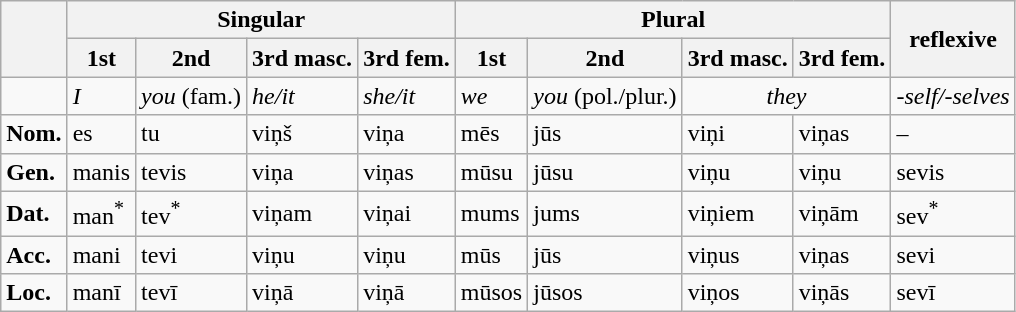<table class="wikitable">
<tr>
<th rowspan="2"></th>
<th colspan="4" align="center">Singular</th>
<th colspan="4" align="center">Plural</th>
<th rowspan="2">reflexive</th>
</tr>
<tr>
<th>1st</th>
<th>2nd</th>
<th>3rd masc.</th>
<th>3rd fem.</th>
<th>1st</th>
<th>2nd</th>
<th>3rd masc.</th>
<th>3rd fem.</th>
</tr>
<tr>
<td></td>
<td><em>I</em></td>
<td><em>you</em> (fam.)</td>
<td><em>he/it</em></td>
<td><em>she/it</em></td>
<td><em>we</em></td>
<td><em>you</em> (pol./plur.)</td>
<td colspan="2" align="center"><em>they</em></td>
<td><em>-self/-selves</em></td>
</tr>
<tr>
<td><strong>Nom.</strong></td>
<td>es</td>
<td>tu</td>
<td>viņš</td>
<td>viņa</td>
<td>mēs</td>
<td>jūs</td>
<td>viņi</td>
<td>viņas</td>
<td>–</td>
</tr>
<tr>
<td><strong>Gen.</strong></td>
<td>manis</td>
<td>tevis</td>
<td>viņa</td>
<td>viņas</td>
<td>mūsu</td>
<td>jūsu</td>
<td>viņu</td>
<td>viņu</td>
<td>sevis</td>
</tr>
<tr>
<td><strong>Dat.</strong></td>
<td>man<sup>*</sup></td>
<td>tev<sup>*</sup></td>
<td>viņam</td>
<td>viņai</td>
<td>mums</td>
<td>jums</td>
<td>viņiem</td>
<td>viņām</td>
<td>sev<sup>*</sup></td>
</tr>
<tr>
<td><strong>Acc.</strong></td>
<td>mani</td>
<td>tevi</td>
<td>viņu</td>
<td>viņu</td>
<td>mūs</td>
<td>jūs</td>
<td>viņus</td>
<td>viņas</td>
<td>sevi</td>
</tr>
<tr>
<td><strong>Loc.</strong></td>
<td>manī</td>
<td>tevī</td>
<td>viņā</td>
<td>viņā</td>
<td>mūsos</td>
<td>jūsos</td>
<td>viņos</td>
<td>viņās</td>
<td>sevī</td>
</tr>
</table>
